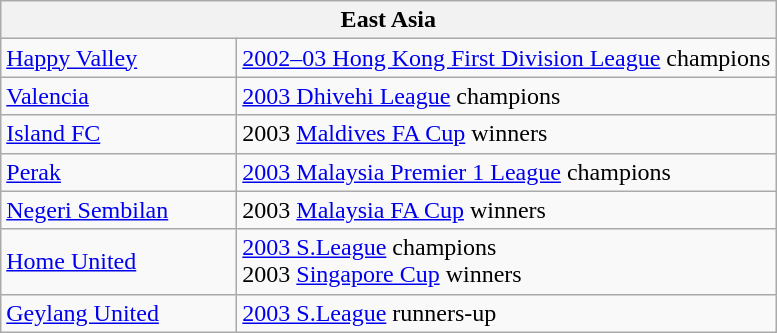<table class="wikitable">
<tr>
<th colspan="2">East Asia</th>
</tr>
<tr>
<td valign="top" width="150px"> <a href='#'>Happy Valley</a></td>
<td><a href='#'>2002–03 Hong Kong First Division League</a> champions</td>
</tr>
<tr>
<td> <a href='#'>Valencia</a></td>
<td><a href='#'>2003 Dhivehi League</a> champions</td>
</tr>
<tr>
<td> <a href='#'>Island FC</a></td>
<td>2003 <a href='#'>Maldives FA Cup</a> winners</td>
</tr>
<tr>
<td> <a href='#'>Perak</a></td>
<td><a href='#'>2003 Malaysia Premier 1 League</a> champions</td>
</tr>
<tr>
<td> <a href='#'>Negeri Sembilan</a></td>
<td>2003 <a href='#'>Malaysia FA Cup</a> winners</td>
</tr>
<tr>
<td> <a href='#'>Home United</a></td>
<td><a href='#'>2003 S.League</a> champions<br>2003 <a href='#'>Singapore Cup</a> winners</td>
</tr>
<tr>
<td> <a href='#'>Geylang United</a></td>
<td><a href='#'>2003 S.League</a> runners-up</td>
</tr>
</table>
